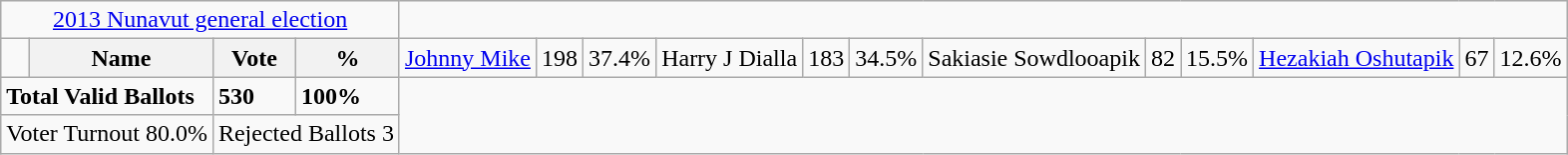<table class="wikitable">
<tr>
<td colspan=4 align=center><a href='#'>2013 Nunavut general election</a></td>
</tr>
<tr>
<td></td>
<th><strong>Name </strong></th>
<th><strong>Vote</strong></th>
<th><strong>%</strong><br></th>
<td><a href='#'>Johnny Mike</a></td>
<td>198</td>
<td>37.4%<br></td>
<td>Harry J Dialla</td>
<td>183</td>
<td>34.5%<br></td>
<td>Sakiasie Sowdlooapik</td>
<td>82</td>
<td>15.5%<br></td>
<td><a href='#'>Hezakiah Oshutapik</a></td>
<td>67</td>
<td>12.6%</td>
</tr>
<tr>
<td colspan=2><strong>Total Valid Ballots</strong></td>
<td><strong>530</strong></td>
<td><strong>100%</strong></td>
</tr>
<tr>
<td colspan=2 align=center>Voter Turnout 80.0%</td>
<td colspan=2 align=center>Rejected Ballots 3</td>
</tr>
</table>
